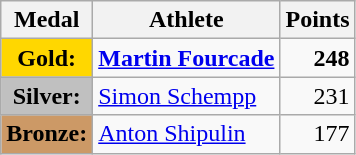<table class="wikitable">
<tr>
<th>Medal</th>
<th>Athlete</th>
<th>Points</th>
</tr>
<tr>
<td style="text-align:center;background-color:gold;"><strong>Gold:</strong></td>
<td> <strong><a href='#'>Martin Fourcade</a></strong></td>
<td align="right"><strong>248</strong></td>
</tr>
<tr>
<td style="text-align:center;background-color:silver;"><strong>Silver:</strong></td>
<td> <a href='#'>Simon Schempp</a></td>
<td align="right">231</td>
</tr>
<tr>
<td style="text-align:center;background-color:#CC9966;"><strong>Bronze:</strong></td>
<td> <a href='#'>Anton Shipulin</a></td>
<td align="right">177</td>
</tr>
</table>
